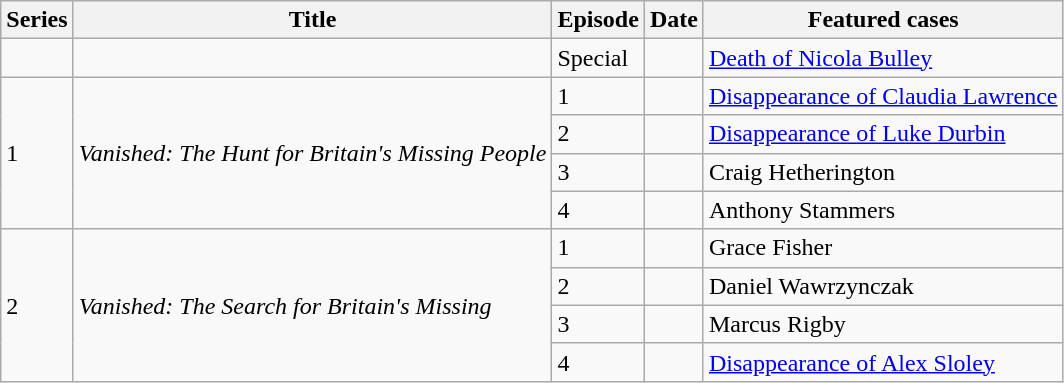<table class="wikitable">
<tr>
<th>Series</th>
<th>Title</th>
<th>Episode</th>
<th>Date</th>
<th>Featured cases</th>
</tr>
<tr>
<td></td>
<td></td>
<td>Special</td>
<td></td>
<td><a href='#'>Death of Nicola Bulley</a></td>
</tr>
<tr>
<td rowspan=4>1</td>
<td rowspan=4><em>Vanished: The Hunt for Britain's Missing People</em></td>
<td>1</td>
<td></td>
<td><a href='#'>Disappearance of Claudia Lawrence</a></td>
</tr>
<tr>
<td>2</td>
<td></td>
<td><a href='#'>Disappearance of Luke Durbin</a></td>
</tr>
<tr>
<td>3</td>
<td></td>
<td>Craig Hetherington</td>
</tr>
<tr>
<td>4</td>
<td></td>
<td>Anthony Stammers</td>
</tr>
<tr>
<td rowspan=4>2</td>
<td rowspan=4><em>Vanished: The Search for Britain's Missing</em></td>
<td>1</td>
<td></td>
<td>Grace Fisher</td>
</tr>
<tr>
<td>2</td>
<td></td>
<td>Daniel Wawrzynczak</td>
</tr>
<tr>
<td>3</td>
<td></td>
<td>Marcus Rigby</td>
</tr>
<tr>
<td>4</td>
<td></td>
<td><a href='#'>Disappearance of Alex Sloley</a></td>
</tr>
</table>
